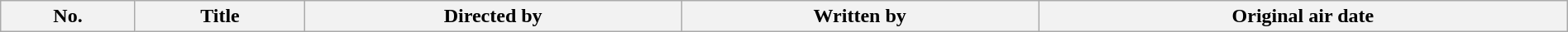<table class="wikitable plainrowheaders" style="width:100%; background:#fff;">
<tr>
<th style="background:#;">No.</th>
<th style="background:#;">Title</th>
<th style="background:#;">Directed by</th>
<th style="background:#;">Written by</th>
<th style="background:#;">Original air date<br>











</th>
</tr>
</table>
